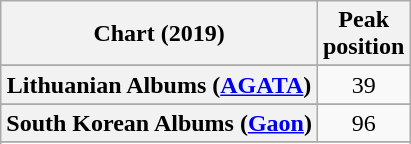<table class="wikitable sortable plainrowheaders" style="text-align:center">
<tr>
<th scope="col">Chart (2019)</th>
<th scope="col">Peak<br>position</th>
</tr>
<tr>
</tr>
<tr>
</tr>
<tr>
</tr>
<tr>
</tr>
<tr>
</tr>
<tr>
</tr>
<tr>
</tr>
<tr>
</tr>
<tr>
<th scope="row">Lithuanian Albums (<a href='#'>AGATA</a>)</th>
<td>39</td>
</tr>
<tr>
</tr>
<tr>
</tr>
<tr>
</tr>
<tr>
</tr>
<tr>
<th scope="row">South Korean Albums (<a href='#'>Gaon</a>)</th>
<td>96</td>
</tr>
<tr>
</tr>
<tr>
</tr>
<tr>
</tr>
<tr>
</tr>
</table>
